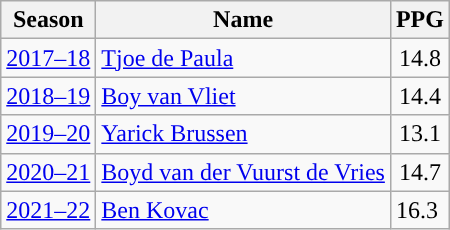<table class="wikitable">
<tr>
<th>Season</th>
<th>Name</th>
<th>PPG</th>
</tr>
<tr>
<td><a href='#'>2017–18</a></td>
<td> <a href='#'>Tjoe de Paula</a></td>
<td style="text-align:center;">14.8</td>
</tr>
<tr>
<td><a href='#'>2018–19</a></td>
<td> <a href='#'>Boy van Vliet</a></td>
<td style="text-align:center;">14.4</td>
</tr>
<tr>
<td><a href='#'>2019–20</a></td>
<td> <a href='#'>Yarick Brussen</a></td>
<td style="text-align:center;">13.1</td>
</tr>
<tr>
<td><a href='#'>2020–21</a></td>
<td> <a href='#'>Boyd van der Vuurst de Vries</a></td>
<td style="text-align:center;">14.7</td>
</tr>
<tr>
<td><a href='#'>2021–22</a></td>
<td> <a href='#'>Ben Kovac</a></td>
<td>16.3</td>
</tr>
</table>
